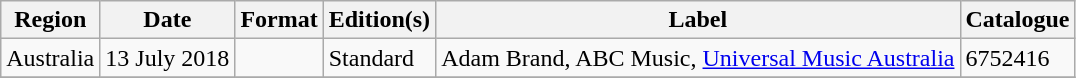<table class="wikitable plainrowheaders">
<tr>
<th scope="col">Region</th>
<th scope="col">Date</th>
<th scope="col">Format</th>
<th scope="col">Edition(s)</th>
<th scope="col">Label</th>
<th scope="col">Catalogue</th>
</tr>
<tr>
<td>Australia</td>
<td>13 July 2018</td>
<td></td>
<td>Standard</td>
<td>Adam Brand, ABC Music, <a href='#'>Universal Music Australia</a></td>
<td>6752416</td>
</tr>
<tr>
</tr>
</table>
